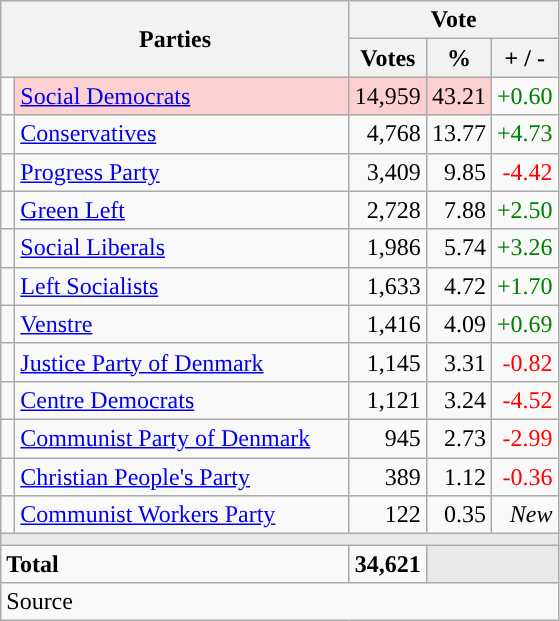<table class="wikitable" style="text-align:right;">
<tr>
<th style="text-align:centre;" rowspan="2" colspan="2" width="225">Parties</th>
<th colspan="3">Vote</th>
</tr>
<tr>
<th width="15">Votes</th>
<th width="15">%</th>
<th width="15">+ / -</th>
</tr>
<tr>
<td width="2" style="color:inherit;background:"></td>
<td bgcolor=#fbd0ce  align="left"><a href='#'>Social Democrats</a></td>
<td bgcolor=#fbd0ce>14,959</td>
<td bgcolor=#fbd0ce>43.21</td>
<td style=color:green;>+0.60</td>
</tr>
<tr>
<td width="2" style="color:inherit;background:"></td>
<td align="left"><a href='#'>Conservatives</a></td>
<td>4,768</td>
<td>13.77</td>
<td style=color:green;>+4.73</td>
</tr>
<tr>
<td width="2" style="color:inherit;background:"></td>
<td align="left"><a href='#'>Progress Party</a></td>
<td>3,409</td>
<td>9.85</td>
<td style=color:red;>-4.42</td>
</tr>
<tr>
<td width="2" style="color:inherit;background:"></td>
<td align="left"><a href='#'>Green Left</a></td>
<td>2,728</td>
<td>7.88</td>
<td style=color:green;>+2.50</td>
</tr>
<tr>
<td width="2" style="color:inherit;background:"></td>
<td align="left"><a href='#'>Social Liberals</a></td>
<td>1,986</td>
<td>5.74</td>
<td style=color:green;>+3.26</td>
</tr>
<tr>
<td width="2" style="color:inherit;background:"></td>
<td align="left"><a href='#'>Left Socialists</a></td>
<td>1,633</td>
<td>4.72</td>
<td style=color:green;>+1.70</td>
</tr>
<tr>
<td width="2" style="color:inherit;background:"></td>
<td align="left"><a href='#'>Venstre</a></td>
<td>1,416</td>
<td>4.09</td>
<td style=color:green;>+0.69</td>
</tr>
<tr>
<td width="2" style="color:inherit;background:"></td>
<td align="left"><a href='#'>Justice Party of Denmark</a></td>
<td>1,145</td>
<td>3.31</td>
<td style=color:red;>-0.82</td>
</tr>
<tr>
<td width="2" style="color:inherit;background:"></td>
<td align="left"><a href='#'>Centre Democrats</a></td>
<td>1,121</td>
<td>3.24</td>
<td style=color:red;>-4.52</td>
</tr>
<tr>
<td width="2" style="color:inherit;background:"></td>
<td align="left"><a href='#'>Communist Party of Denmark</a></td>
<td>945</td>
<td>2.73</td>
<td style=color:red;>-2.99</td>
</tr>
<tr>
<td width="2" style="color:inherit;background:"></td>
<td align="left"><a href='#'>Christian People's Party</a></td>
<td>389</td>
<td>1.12</td>
<td style=color:red;>-0.36</td>
</tr>
<tr>
<td width="2" style="color:inherit;background:"></td>
<td align="left"><a href='#'>Communist Workers Party</a></td>
<td>122</td>
<td>0.35</td>
<td><em>New</em></td>
</tr>
<tr>
<td colspan="7" bgcolor="#E9E9E9"></td>
</tr>
<tr>
<td align="left" colspan="2"><strong>Total</strong></td>
<td><strong>34,621</strong></td>
<td bgcolor="#E9E9E9" colspan="2"></td>
</tr>
<tr>
<td align="left" colspan="6">Source</td>
</tr>
</table>
